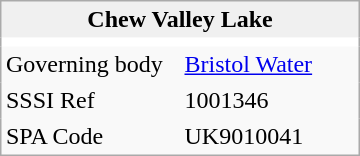<table class="infobox" cellpadding="3" cellspacing="0" style="border-collapse:collapse; width:240px;">
<tr>
<td colspan=2 style="background: #f0f0f0; font-weight: bolder; text-align: center;"><strong>Chew Valley Lake</strong></td>
</tr>
<tr>
<td colspan=2 style="text-align: center; background: white;"></td>
</tr>
<tr>
<td style="width:50%;">Governing body</td>
<td style="width:50%;"><a href='#'>Bristol Water</a></td>
</tr>
<tr>
<td style="width:50%;">SSSI Ref</td>
<td style="width:50%;">1001346</td>
</tr>
<tr>
<td style="width:50%;">SPA Code</td>
<td style="width:50%;">UK9010041</td>
</tr>
</table>
